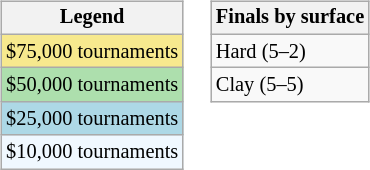<table>
<tr valign=top>
<td><br><table class=wikitable style="font-size:85%;">
<tr>
<th>Legend</th>
</tr>
<tr style="background:#f7e98e;">
<td>$75,000 tournaments</td>
</tr>
<tr style="background:#addfad;">
<td>$50,000 tournaments</td>
</tr>
<tr style="background:lightblue;">
<td>$25,000 tournaments</td>
</tr>
<tr style="background:#f0f8ff;">
<td>$10,000 tournaments</td>
</tr>
</table>
</td>
<td><br><table class=wikitable style="font-size:85%;">
<tr>
<th>Finals by surface</th>
</tr>
<tr>
<td>Hard (5–2)</td>
</tr>
<tr>
<td>Clay (5–5)</td>
</tr>
</table>
</td>
</tr>
</table>
